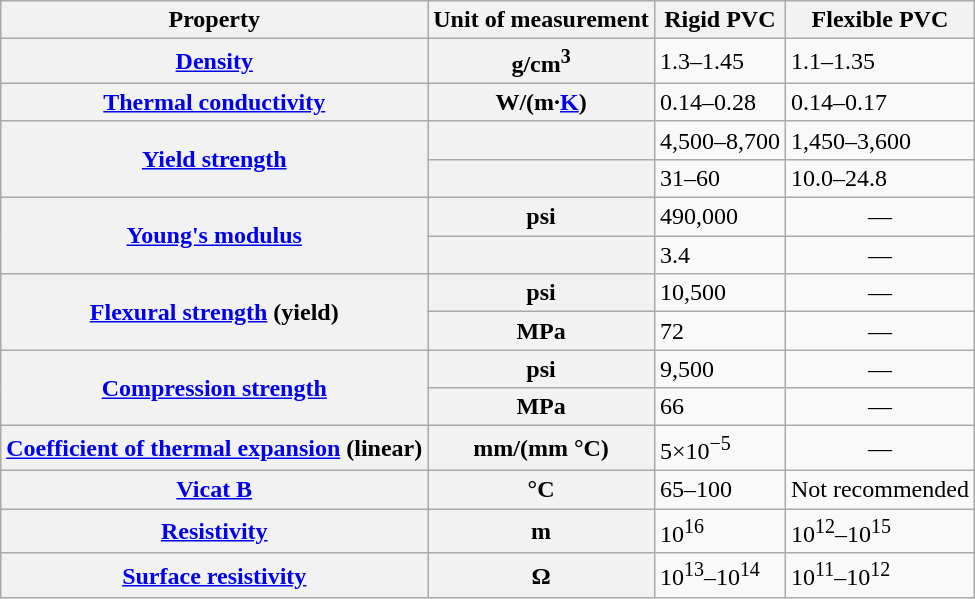<table class="wikitable">
<tr>
<th scope="col">Property</th>
<th scope="col">Unit of measurement</th>
<th scope="col">Rigid PVC</th>
<th scope="col">Flexible PVC</th>
</tr>
<tr>
<th scope="row"><a href='#'>Density</a></th>
<th scope="row">g/cm<sup>3</sup></th>
<td>1.3–1.45</td>
<td>1.1–1.35</td>
</tr>
<tr>
<th scope="row"><a href='#'>Thermal conductivity</a></th>
<th scope="row">W/(m·<a href='#'>K</a>)</th>
<td>0.14–0.28</td>
<td>0.14–0.17</td>
</tr>
<tr>
<th scope="row" rowspan="2"><a href='#'>Yield strength</a></th>
<th scope="row"><a href='#'></a></th>
<td>4,500–8,700</td>
<td>1,450–3,600</td>
</tr>
<tr>
<th scope="row"><a href='#'></a></th>
<td>31–60</td>
<td>10.0–24.8</td>
</tr>
<tr>
<th scope="row" rowspan="2"><a href='#'>Young's modulus</a></th>
<th scope="row">psi</th>
<td>490,000</td>
<td style="text-align:center">—</td>
</tr>
<tr>
<th scope="row"><a href='#'></a></th>
<td>3.4</td>
<td style="text-align:center">—</td>
</tr>
<tr>
<th scope="row" rowspan="2"><a href='#'>Flexural strength</a> (yield)</th>
<th scope="row">psi</th>
<td>10,500</td>
<td style="text-align:center">—</td>
</tr>
<tr>
<th scope="row">MPa</th>
<td>72</td>
<td style="text-align:center">—</td>
</tr>
<tr>
<th scope="row" rowspan="2"><a href='#'>Compression strength</a></th>
<th scope="row">psi</th>
<td>9,500</td>
<td style="text-align:center">—</td>
</tr>
<tr>
<th scope="row">MPa</th>
<td>66</td>
<td style="text-align:center">—</td>
</tr>
<tr>
<th scope="row"><a href='#'>Coefficient of thermal expansion</a> (linear)</th>
<th scope="row">mm/(mm °C)</th>
<td>5×10<sup>−5</sup></td>
<td style="text-align:center">—</td>
</tr>
<tr>
<th scope="row"><a href='#'>Vicat B</a></th>
<th scope="row">°C</th>
<td>65–100</td>
<td>Not recommended</td>
</tr>
<tr>
<th scope="row"><a href='#'>Resistivity</a></th>
<th scope="row"><a href='#'></a> m</th>
<td>10<sup>16</sup></td>
<td>10<sup>12</sup>–10<sup>15</sup></td>
</tr>
<tr>
<th scope="row"><a href='#'>Surface resistivity</a></th>
<th scope="row">Ω</th>
<td>10<sup>13</sup>–10<sup>14</sup></td>
<td>10<sup>11</sup>–10<sup>12</sup></td>
</tr>
</table>
